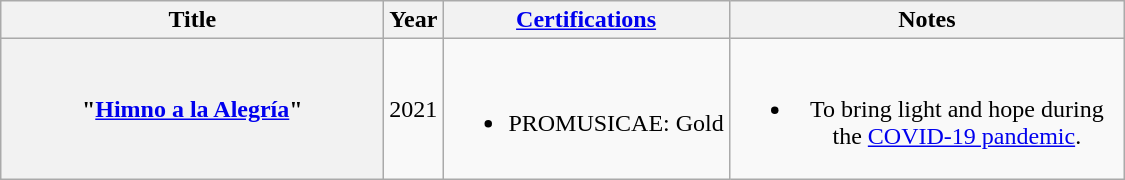<table class="wikitable plainrowheaders" style="text-align:center;">
<tr>
<th scope="col" style="width:15.5em;">Title</th>
<th scope="col" style="width:1em;">Year</th>
<th scope="col"><a href='#'>Certifications</a></th>
<th scope="col" style="width:16em;">Notes</th>
</tr>
<tr>
<th scope="row">"<a href='#'>Himno a la Alegría</a>"<br></th>
<td>2021</td>
<td><br><ul><li>PROMUSICAE: Gold</li></ul></td>
<td><br><ul><li>To bring light and hope during the <a href='#'>COVID-19 pandemic</a>.</li></ul></td>
</tr>
</table>
